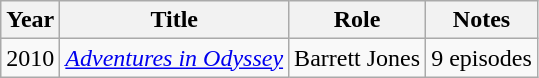<table class=wikitable>
<tr>
<th>Year</th>
<th>Title</th>
<th>Role</th>
<th>Notes</th>
</tr>
<tr>
<td>2010</td>
<td><em><a href='#'>Adventures in Odyssey</a></em></td>
<td>Barrett Jones</td>
<td>9 episodes</td>
</tr>
</table>
